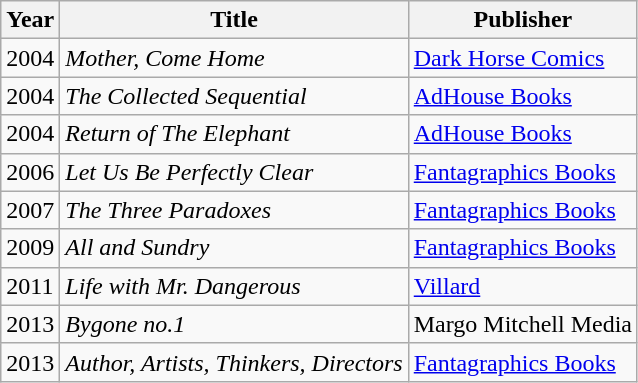<table class="wikitable">
<tr>
<th>Year</th>
<th>Title</th>
<th>Publisher</th>
</tr>
<tr>
<td>2004</td>
<td><em>Mother, Come Home</em></td>
<td><a href='#'>Dark Horse Comics</a></td>
</tr>
<tr>
<td>2004</td>
<td><em>The Collected Sequential</em></td>
<td><a href='#'>AdHouse Books</a></td>
</tr>
<tr>
<td>2004</td>
<td><em>Return of The Elephant</em></td>
<td><a href='#'>AdHouse Books</a></td>
</tr>
<tr>
<td>2006</td>
<td><em>Let Us Be Perfectly Clear</em></td>
<td><a href='#'>Fantagraphics Books</a></td>
</tr>
<tr>
<td>2007</td>
<td><em>The Three Paradoxes</em></td>
<td><a href='#'>Fantagraphics Books</a></td>
</tr>
<tr>
<td>2009</td>
<td><em>All and Sundry</em></td>
<td><a href='#'>Fantagraphics Books</a></td>
</tr>
<tr>
<td>2011</td>
<td><em>Life with Mr. Dangerous</em></td>
<td><a href='#'>Villard</a></td>
</tr>
<tr>
<td>2013</td>
<td><em>Bygone no.1</em></td>
<td>Margo Mitchell Media</td>
</tr>
<tr>
<td>2013</td>
<td><em>Author, Artists, Thinkers, Directors</em></td>
<td><a href='#'>Fantagraphics Books</a></td>
</tr>
</table>
